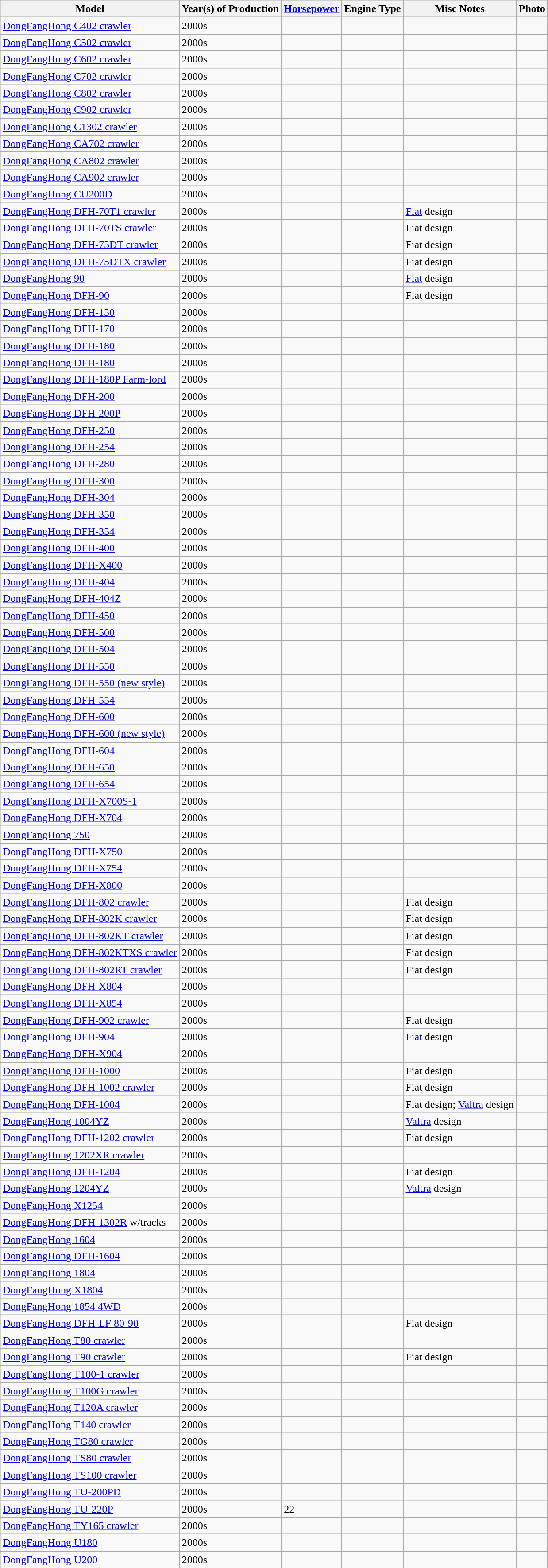<table class="wikitable sortable collapsible collapsed">
<tr>
<th>Model</th>
<th>Year(s) of Production</th>
<th><a href='#'>Horsepower</a></th>
<th>Engine Type</th>
<th>Misc Notes</th>
<th>Photo</th>
</tr>
<tr>
<td><a href='#'>DongFangHong C402 crawler</a></td>
<td>2000s</td>
<td></td>
<td></td>
<td></td>
<td></td>
</tr>
<tr>
<td><a href='#'>DongFangHong C502 crawler</a></td>
<td>2000s</td>
<td></td>
<td></td>
<td></td>
<td></td>
</tr>
<tr>
<td><a href='#'>DongFangHong C602 crawler</a></td>
<td>2000s</td>
<td></td>
<td></td>
<td></td>
<td></td>
</tr>
<tr>
<td><a href='#'>DongFangHong C702 crawler</a></td>
<td>2000s</td>
<td></td>
<td></td>
<td></td>
<td></td>
</tr>
<tr>
<td><a href='#'>DongFangHong C802 crawler</a></td>
<td>2000s</td>
<td></td>
<td></td>
<td></td>
<td></td>
</tr>
<tr>
<td><a href='#'>DongFangHong C902 crawler</a></td>
<td>2000s</td>
<td></td>
<td></td>
<td></td>
<td></td>
</tr>
<tr>
<td><a href='#'>DongFangHong C1302 crawler</a></td>
<td>2000s</td>
<td></td>
<td></td>
<td></td>
<td></td>
</tr>
<tr>
<td><a href='#'>DongFangHong CA702 crawler</a></td>
<td>2000s</td>
<td></td>
<td></td>
<td></td>
<td></td>
</tr>
<tr>
<td><a href='#'>DongFangHong CA802 crawler</a></td>
<td>2000s</td>
<td></td>
<td></td>
<td></td>
<td></td>
</tr>
<tr>
<td><a href='#'>DongFangHong CA902 crawler</a></td>
<td>2000s</td>
<td></td>
<td></td>
<td></td>
<td></td>
</tr>
<tr>
<td><a href='#'>DongFangHong CU200D</a></td>
<td>2000s</td>
<td></td>
<td></td>
<td></td>
<td></td>
</tr>
<tr>
<td><a href='#'>DongFangHong DFH-70T1 crawler</a></td>
<td>2000s</td>
<td></td>
<td></td>
<td><a href='#'>Fiat</a> design</td>
<td></td>
</tr>
<tr>
<td><a href='#'>DongFangHong DFH-70TS crawler</a></td>
<td>2000s</td>
<td></td>
<td></td>
<td>Fiat design</td>
<td></td>
</tr>
<tr>
<td><a href='#'>DongFangHong DFH-75DT crawler</a></td>
<td>2000s</td>
<td></td>
<td></td>
<td>Fiat design</td>
<td></td>
</tr>
<tr>
<td><a href='#'>DongFangHong DFH-75DTX crawler</a></td>
<td>2000s</td>
<td></td>
<td></td>
<td>Fiat design</td>
<td></td>
</tr>
<tr>
<td><a href='#'>DongFangHong 90</a></td>
<td>2000s</td>
<td></td>
<td></td>
<td><a href='#'>Fiat</a> design</td>
<td></td>
</tr>
<tr>
<td><a href='#'>DongFangHong DFH-90</a></td>
<td>2000s</td>
<td></td>
<td></td>
<td>Fiat design</td>
<td></td>
</tr>
<tr>
<td><a href='#'>DongFangHong DFH-150</a></td>
<td>2000s</td>
<td></td>
<td></td>
<td></td>
<td></td>
</tr>
<tr>
<td><a href='#'>DongFangHong DFH-170</a></td>
<td>2000s</td>
<td></td>
<td></td>
<td></td>
<td></td>
</tr>
<tr>
<td><a href='#'>DongFangHong DFH-180</a></td>
<td>2000s</td>
<td></td>
<td></td>
<td></td>
<td></td>
</tr>
<tr>
<td><a href='#'>DongFangHong DFH-180</a></td>
<td>2000s</td>
<td></td>
<td></td>
<td></td>
<td></td>
</tr>
<tr>
<td><a href='#'>DongFangHong DFH-180P Farm-lord</a></td>
<td>2000s</td>
<td></td>
<td></td>
<td></td>
<td></td>
</tr>
<tr>
<td><a href='#'>DongFangHong DFH-200</a></td>
<td>2000s</td>
<td></td>
<td></td>
<td></td>
<td></td>
</tr>
<tr>
<td><a href='#'>DongFangHong DFH-200P</a></td>
<td>2000s</td>
<td></td>
<td></td>
<td></td>
<td></td>
</tr>
<tr>
<td><a href='#'>DongFangHong DFH-250</a></td>
<td>2000s</td>
<td></td>
<td></td>
<td></td>
<td></td>
</tr>
<tr>
<td><a href='#'>DongFangHong DFH-254</a></td>
<td>2000s</td>
<td></td>
<td></td>
<td></td>
<td></td>
</tr>
<tr>
<td><a href='#'>DongFangHong DFH-280</a></td>
<td>2000s</td>
<td></td>
<td></td>
<td></td>
<td></td>
</tr>
<tr>
<td><a href='#'>DongFangHong DFH-300</a></td>
<td>2000s</td>
<td></td>
<td></td>
<td></td>
<td></td>
</tr>
<tr>
<td><a href='#'>DongFangHong DFH-304</a></td>
<td>2000s</td>
<td></td>
<td></td>
<td></td>
<td></td>
</tr>
<tr>
<td><a href='#'>DongFangHong DFH-350</a></td>
<td>2000s</td>
<td></td>
<td></td>
<td></td>
<td></td>
</tr>
<tr>
<td><a href='#'>DongFangHong DFH-354</a></td>
<td>2000s</td>
<td></td>
<td></td>
<td></td>
<td></td>
</tr>
<tr>
<td><a href='#'>DongFangHong DFH-400</a></td>
<td>2000s</td>
<td></td>
<td></td>
<td></td>
<td></td>
</tr>
<tr>
<td><a href='#'>DongFangHong DFH-X400</a></td>
<td>2000s</td>
<td></td>
<td></td>
<td></td>
<td></td>
</tr>
<tr>
<td><a href='#'>DongFangHong DFH-404</a></td>
<td>2000s</td>
<td></td>
<td></td>
<td></td>
<td></td>
</tr>
<tr>
<td><a href='#'>DongFangHong DFH-404Z</a></td>
<td>2000s</td>
<td></td>
<td></td>
<td></td>
<td></td>
</tr>
<tr>
<td><a href='#'>DongFangHong DFH-450</a></td>
<td>2000s</td>
<td></td>
<td></td>
<td></td>
<td></td>
</tr>
<tr>
<td><a href='#'>DongFangHong DFH-500</a></td>
<td>2000s</td>
<td></td>
<td></td>
<td></td>
<td></td>
</tr>
<tr>
<td><a href='#'>DongFangHong DFH-504</a></td>
<td>2000s</td>
<td></td>
<td></td>
<td></td>
<td></td>
</tr>
<tr>
<td><a href='#'>DongFangHong DFH-550</a></td>
<td>2000s</td>
<td></td>
<td></td>
<td></td>
<td></td>
</tr>
<tr>
<td><a href='#'>DongFangHong DFH-550 (new style)</a></td>
<td>2000s</td>
<td></td>
<td></td>
<td></td>
<td></td>
</tr>
<tr>
<td><a href='#'>DongFangHong DFH-554</a></td>
<td>2000s</td>
<td></td>
<td></td>
<td></td>
<td></td>
</tr>
<tr>
<td><a href='#'>DongFangHong DFH-600</a></td>
<td>2000s</td>
<td></td>
<td></td>
<td></td>
<td></td>
</tr>
<tr>
<td><a href='#'>DongFangHong DFH-600 (new style)</a></td>
<td>2000s</td>
<td></td>
<td></td>
<td></td>
<td></td>
</tr>
<tr>
<td><a href='#'>DongFangHong DFH-604</a></td>
<td>2000s</td>
<td></td>
<td></td>
<td></td>
<td></td>
</tr>
<tr>
<td><a href='#'>DongFangHong DFH-650</a></td>
<td>2000s</td>
<td></td>
<td></td>
<td></td>
<td></td>
</tr>
<tr>
<td><a href='#'>DongFangHong DFH-654</a></td>
<td>2000s</td>
<td></td>
<td></td>
<td></td>
<td></td>
</tr>
<tr>
<td><a href='#'>DongFangHong DFH-X700S-1</a></td>
<td>2000s</td>
<td></td>
<td></td>
<td></td>
<td></td>
</tr>
<tr>
<td><a href='#'>DongFangHong DFH-X704</a></td>
<td>2000s</td>
<td></td>
<td></td>
<td></td>
<td></td>
</tr>
<tr>
<td><a href='#'>DongFangHong 750</a></td>
<td>2000s</td>
<td></td>
<td></td>
<td></td>
<td></td>
</tr>
<tr>
<td><a href='#'>DongFangHong DFH-X750</a></td>
<td>2000s</td>
<td></td>
<td></td>
<td></td>
<td></td>
</tr>
<tr>
<td><a href='#'>DongFangHong DFH-X754</a></td>
<td>2000s</td>
<td></td>
<td></td>
<td></td>
<td></td>
</tr>
<tr>
<td><a href='#'>DongFangHong DFH-X800</a></td>
<td>2000s</td>
<td></td>
<td></td>
<td></td>
<td></td>
</tr>
<tr>
<td><a href='#'>DongFangHong DFH-802 crawler</a></td>
<td>2000s</td>
<td></td>
<td></td>
<td>Fiat design</td>
<td></td>
</tr>
<tr>
<td><a href='#'>DongFangHong DFH-802K crawler</a></td>
<td>2000s</td>
<td></td>
<td></td>
<td>Fiat design</td>
<td></td>
</tr>
<tr>
<td><a href='#'>DongFangHong DFH-802KT crawler</a></td>
<td>2000s</td>
<td></td>
<td></td>
<td>Fiat design</td>
<td></td>
</tr>
<tr>
<td><a href='#'>DongFangHong DFH-802KTXS crawler</a></td>
<td>2000s</td>
<td></td>
<td></td>
<td>Fiat design</td>
<td></td>
</tr>
<tr>
<td><a href='#'>DongFangHong DFH-802RT crawler</a></td>
<td>2000s</td>
<td></td>
<td></td>
<td>Fiat design</td>
<td></td>
</tr>
<tr>
<td><a href='#'>DongFangHong DFH-X804</a></td>
<td>2000s</td>
<td></td>
<td></td>
<td></td>
<td></td>
</tr>
<tr>
<td><a href='#'>DongFangHong DFH-X854</a></td>
<td>2000s</td>
<td></td>
<td></td>
<td></td>
<td></td>
</tr>
<tr>
<td><a href='#'>DongFangHong DFH-902 crawler</a></td>
<td>2000s</td>
<td></td>
<td></td>
<td>Fiat design</td>
<td></td>
</tr>
<tr>
<td><a href='#'>DongFangHong DFH-904</a></td>
<td>2000s</td>
<td></td>
<td></td>
<td><a href='#'>Fiat</a> design</td>
<td></td>
</tr>
<tr>
<td><a href='#'>DongFangHong DFH-X904</a></td>
<td>2000s</td>
<td></td>
<td></td>
<td></td>
<td></td>
</tr>
<tr>
<td><a href='#'>DongFangHong DFH-1000</a></td>
<td>2000s</td>
<td></td>
<td></td>
<td>Fiat design</td>
<td></td>
</tr>
<tr>
<td><a href='#'>DongFangHong DFH-1002 crawler</a></td>
<td>2000s</td>
<td></td>
<td></td>
<td>Fiat design</td>
<td></td>
</tr>
<tr>
<td><a href='#'>DongFangHong DFH-1004</a></td>
<td>2000s</td>
<td></td>
<td></td>
<td>Fiat design; <a href='#'>Valtra</a> design</td>
<td></td>
</tr>
<tr>
<td><a href='#'>DongFangHong 1004YZ</a></td>
<td>2000s</td>
<td></td>
<td></td>
<td><a href='#'>Valtra</a> design</td>
<td></td>
</tr>
<tr>
<td><a href='#'>DongFangHong DFH-1202 crawler</a></td>
<td>2000s</td>
<td></td>
<td></td>
<td>Fiat design</td>
<td></td>
</tr>
<tr>
<td><a href='#'>DongFangHong 1202XR crawler</a></td>
<td>2000s</td>
<td></td>
<td></td>
<td></td>
<td></td>
</tr>
<tr>
<td><a href='#'>DongFangHong DFH-1204</a></td>
<td>2000s</td>
<td></td>
<td></td>
<td>Fiat design</td>
<td></td>
</tr>
<tr>
<td><a href='#'>DongFangHong 1204YZ</a></td>
<td>2000s</td>
<td></td>
<td></td>
<td><a href='#'>Valtra</a> design</td>
<td></td>
</tr>
<tr>
<td><a href='#'>DongFangHong X1254</a></td>
<td>2000s</td>
<td></td>
<td></td>
<td></td>
<td></td>
</tr>
<tr>
<td><a href='#'>DongFangHong DFH-1302R</a> w/tracks</td>
<td>2000s</td>
<td></td>
<td></td>
<td></td>
<td></td>
</tr>
<tr>
<td><a href='#'>DongFangHong 1604</a></td>
<td>2000s</td>
<td></td>
<td></td>
<td></td>
<td></td>
</tr>
<tr>
<td><a href='#'>DongFangHong DFH-1604</a></td>
<td>2000s</td>
<td></td>
<td></td>
<td></td>
<td></td>
</tr>
<tr>
<td><a href='#'>DongFangHong 1804</a></td>
<td>2000s</td>
<td></td>
<td></td>
<td></td>
<td></td>
</tr>
<tr>
<td><a href='#'>DongFangHong X1804</a></td>
<td>2000s</td>
<td></td>
<td></td>
<td></td>
<td></td>
</tr>
<tr>
<td><a href='#'>DongFangHong 1854 4WD</a></td>
<td>2000s</td>
<td></td>
<td></td>
<td></td>
<td></td>
</tr>
<tr>
<td><a href='#'>DongFangHong DFH-LF 80-90</a></td>
<td>2000s</td>
<td></td>
<td></td>
<td>Fiat design</td>
<td></td>
</tr>
<tr>
<td><a href='#'>DongFangHong T80 crawler</a></td>
<td>2000s</td>
<td></td>
<td></td>
<td></td>
<td></td>
</tr>
<tr>
<td><a href='#'>DongFangHong T90 crawler</a></td>
<td>2000s</td>
<td></td>
<td></td>
<td>Fiat design</td>
<td></td>
</tr>
<tr>
<td><a href='#'>DongFangHong T100-1 crawler</a></td>
<td>2000s</td>
<td></td>
<td></td>
<td></td>
<td></td>
</tr>
<tr>
<td><a href='#'>DongFangHong T100G crawler</a></td>
<td>2000s</td>
<td></td>
<td></td>
<td></td>
<td></td>
</tr>
<tr>
<td><a href='#'>DongFangHong T120A crawler</a></td>
<td>2000s</td>
<td></td>
<td></td>
<td></td>
<td></td>
</tr>
<tr>
<td><a href='#'>DongFangHong T140 crawler</a></td>
<td>2000s</td>
<td></td>
<td></td>
<td></td>
<td></td>
</tr>
<tr>
<td><a href='#'>DongFangHong TG80 crawler</a></td>
<td>2000s</td>
<td></td>
<td></td>
<td></td>
<td></td>
</tr>
<tr>
<td><a href='#'>DongFangHong TS80 crawler</a></td>
<td>2000s</td>
<td></td>
<td></td>
<td></td>
<td></td>
</tr>
<tr>
<td><a href='#'>DongFangHong TS100 crawler</a></td>
<td>2000s</td>
<td></td>
<td></td>
<td></td>
<td></td>
</tr>
<tr>
<td><a href='#'>DongFangHong TU-200PD</a></td>
<td>2000s</td>
<td></td>
<td></td>
<td></td>
<td></td>
</tr>
<tr>
<td><a href='#'>DongFangHong TU-220P</a></td>
<td>2000s</td>
<td>22</td>
<td></td>
<td></td>
<td></td>
</tr>
<tr>
<td><a href='#'>DongFangHong TY165 crawler</a></td>
<td>2000s</td>
<td></td>
<td></td>
<td></td>
<td></td>
</tr>
<tr>
<td><a href='#'>DongFangHong U180</a></td>
<td>2000s</td>
<td></td>
<td></td>
<td></td>
<td></td>
</tr>
<tr>
<td><a href='#'>DongFangHong U200</a></td>
<td>2000s</td>
<td></td>
<td></td>
<td></td>
<td></td>
</tr>
</table>
